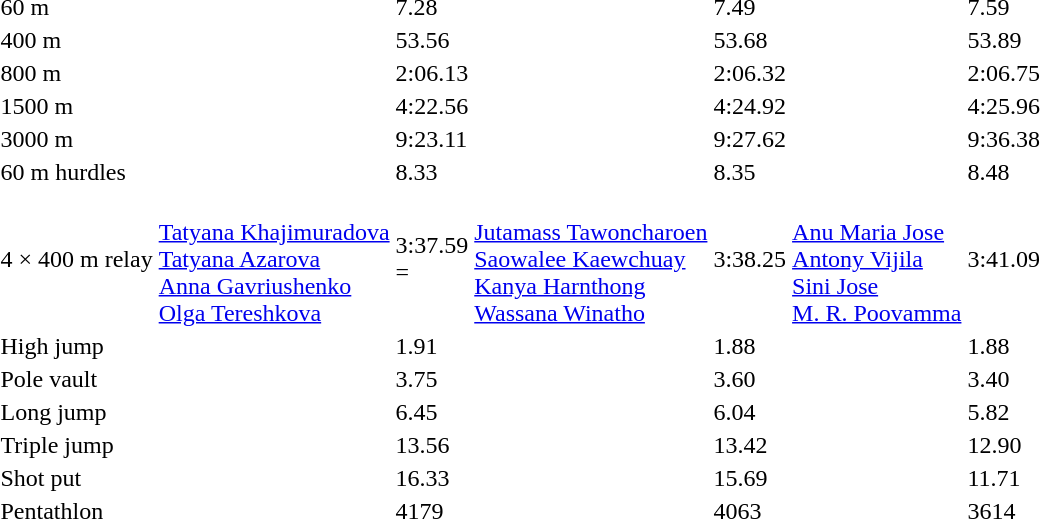<table>
<tr>
<td>60 m</td>
<td></td>
<td>7.28<br></td>
<td></td>
<td>7.49</td>
<td></td>
<td>7.59</td>
</tr>
<tr>
<td>400 m</td>
<td></td>
<td>53.56</td>
<td></td>
<td>53.68</td>
<td></td>
<td>53.89</td>
</tr>
<tr>
<td>800 m</td>
<td></td>
<td>2:06.13</td>
<td></td>
<td>2:06.32</td>
<td></td>
<td>2:06.75</td>
</tr>
<tr>
<td>1500 m</td>
<td></td>
<td>4:22.56</td>
<td></td>
<td>4:24.92</td>
<td></td>
<td>4:25.96</td>
</tr>
<tr>
<td>3000 m</td>
<td></td>
<td>9:23.11<br></td>
<td></td>
<td>9:27.62</td>
<td></td>
<td>9:36.38</td>
</tr>
<tr>
<td>60 m hurdles</td>
<td></td>
<td>8.33<br></td>
<td></td>
<td>8.35</td>
<td></td>
<td>8.48</td>
</tr>
<tr>
<td>4 × 400 m relay</td>
<td><br><a href='#'>Tatyana Khajimuradova</a><br><a href='#'>Tatyana Azarova</a><br><a href='#'>Anna Gavriushenko</a><br><a href='#'>Olga Tereshkova</a></td>
<td>3:37.59<br>=</td>
<td><br><a href='#'>Jutamass Tawoncharoen</a><br><a href='#'>Saowalee Kaewchuay</a><br><a href='#'>Kanya Harnthong</a><br><a href='#'>Wassana Winatho</a></td>
<td>3:38.25</td>
<td><br><a href='#'>Anu Maria Jose</a><br><a href='#'>Antony Vijila</a><br><a href='#'>Sini Jose</a><br><a href='#'>M. R. Poovamma</a></td>
<td>3:41.09</td>
</tr>
<tr>
<td>High jump</td>
<td></td>
<td>1.91<br></td>
<td></td>
<td>1.88</td>
<td></td>
<td>1.88</td>
</tr>
<tr>
<td>Pole vault</td>
<td></td>
<td>3.75</td>
<td></td>
<td>3.60</td>
<td></td>
<td>3.40</td>
</tr>
<tr>
<td>Long jump</td>
<td></td>
<td>6.45</td>
<td></td>
<td>6.04</td>
<td></td>
<td>5.82</td>
</tr>
<tr>
<td>Triple jump</td>
<td></td>
<td>13.56</td>
<td></td>
<td>13.42</td>
<td></td>
<td>12.90</td>
</tr>
<tr>
<td>Shot put</td>
<td></td>
<td>16.33</td>
<td></td>
<td>15.69</td>
<td></td>
<td>11.71</td>
</tr>
<tr>
<td>Pentathlon</td>
<td></td>
<td>4179<br></td>
<td></td>
<td>4063</td>
<td></td>
<td>3614</td>
</tr>
</table>
